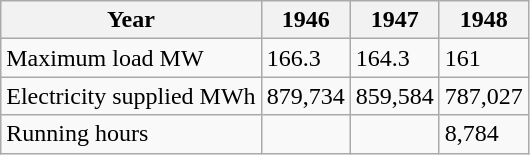<table class="wikitable">
<tr>
<th>Year</th>
<th>1946</th>
<th>1947</th>
<th>1948</th>
</tr>
<tr>
<td>Maximum load MW</td>
<td>166.3</td>
<td>164.3</td>
<td>161</td>
</tr>
<tr>
<td>Electricity supplied MWh</td>
<td>879,734</td>
<td>859,584</td>
<td>787,027</td>
</tr>
<tr>
<td>Running hours</td>
<td></td>
<td></td>
<td>8,784</td>
</tr>
</table>
